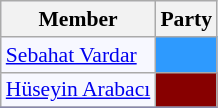<table class=wikitable style="border:1px solid #8888aa; background-color:#f7f8ff; padding:0px; font-size:90%;">
<tr>
<th>Member</th>
<th>Party</th>
</tr>
<tr>
<td><a href='#'>Sebahat Vardar</a></td>
<td style="background: #2E9AFE"></td>
</tr>
<tr>
<td><a href='#'>Hüseyin Arabacı</a></td>
<td style="background: #870000"></td>
</tr>
<tr>
</tr>
</table>
